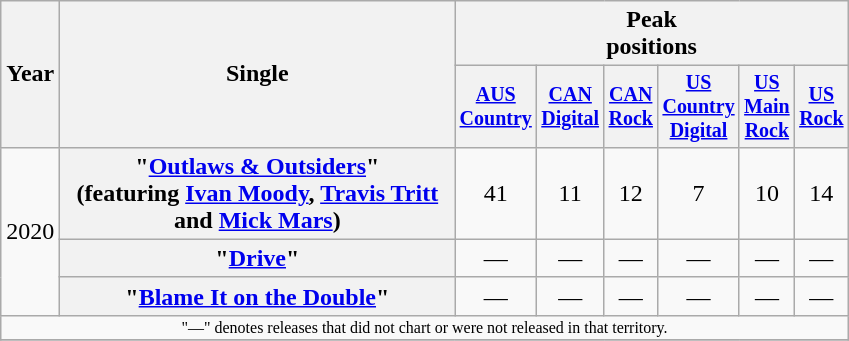<table class="wikitable plainrowheaders" style="text-align:center;">
<tr>
<th rowspan="2">Year</th>
<th rowspan="2" style="width:16em;">Single</th>
<th colspan="6">Peak<br>positions</th>
</tr>
<tr style="font-size:smaller;">
<th><a href='#'>AUS<br>Country</a><br></th>
<th><a href='#'>CAN<br>Digital</a><br></th>
<th><a href='#'>CAN<br>Rock</a><br></th>
<th><a href='#'>US<br>Country<br>Digital</a><br></th>
<th><a href='#'>US<br>Main<br>Rock</a><br></th>
<th><a href='#'>US<br>Rock</a><br></th>
</tr>
<tr>
<td rowspan="3">2020</td>
<th scope="row">"<a href='#'>Outlaws & Outsiders</a>"<br><span>(featuring <a href='#'>Ivan Moody</a>, <a href='#'>Travis Tritt</a> and <a href='#'>Mick Mars</a>)</span></th>
<td>41</td>
<td>11</td>
<td>12</td>
<td>7</td>
<td>10</td>
<td>14</td>
</tr>
<tr>
<th scope="row">"<a href='#'>Drive</a>"</th>
<td>—</td>
<td>—</td>
<td>—</td>
<td>—</td>
<td>—</td>
<td>—</td>
</tr>
<tr>
<th scope="row">"<a href='#'>Blame It on the Double</a>"</th>
<td>—</td>
<td>—</td>
<td>—</td>
<td>—</td>
<td>—</td>
<td>—</td>
</tr>
<tr>
<td colspan="8" style="font-size:8pt">"—" denotes releases that did not chart or were not released in that territory.</td>
</tr>
<tr>
</tr>
</table>
